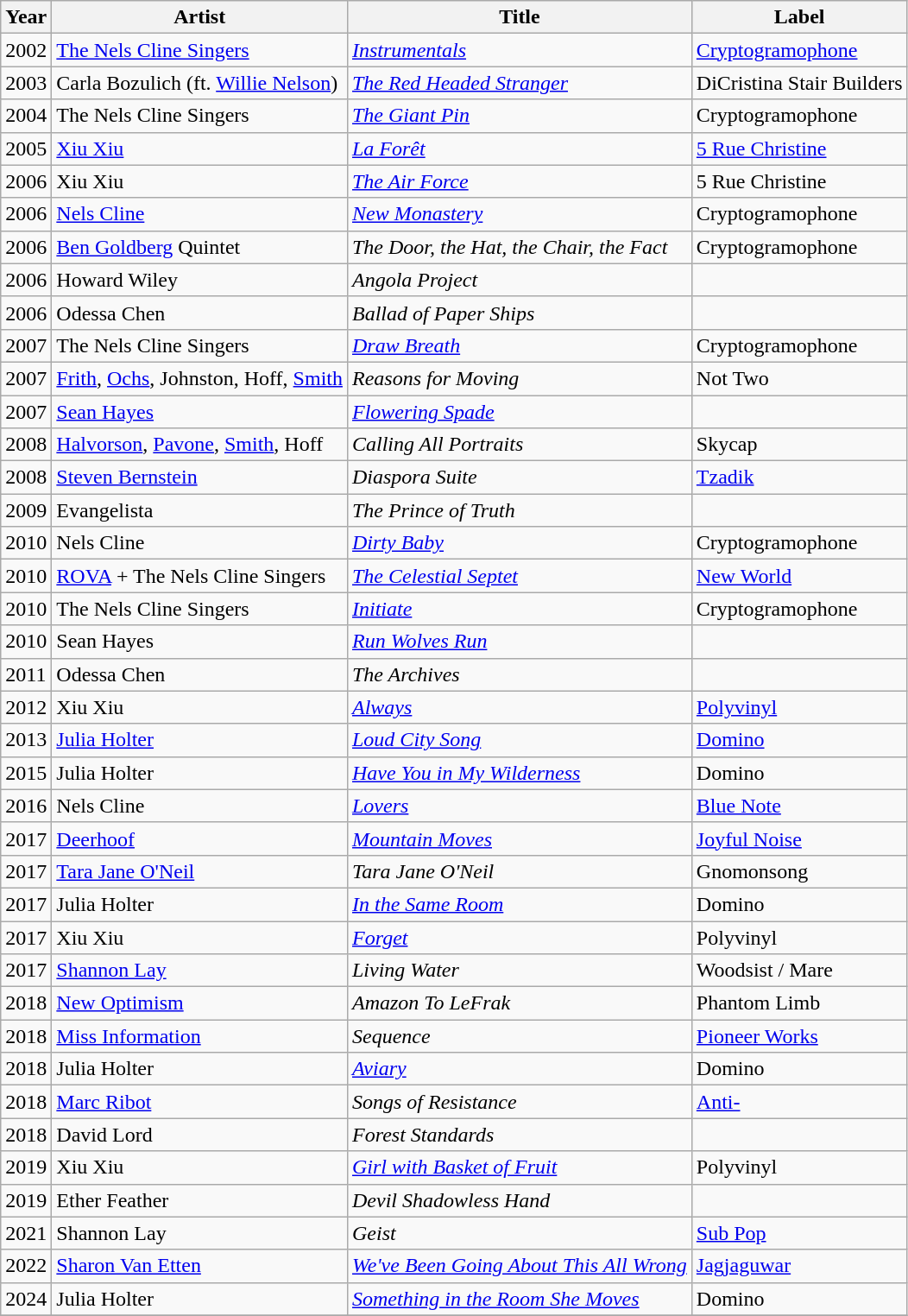<table class="wikitable sortable">
<tr>
<th>Year</th>
<th>Artist</th>
<th>Title</th>
<th>Label</th>
</tr>
<tr>
<td>2002</td>
<td><a href='#'>The Nels Cline Singers</a></td>
<td><em><a href='#'>Instrumentals</a></em></td>
<td><a href='#'>Cryptogramophone</a></td>
</tr>
<tr>
<td>2003</td>
<td>Carla Bozulich (ft. <a href='#'>Willie Nelson</a>)</td>
<td><em><a href='#'>The Red Headed Stranger</a></em></td>
<td>DiCristina Stair Builders</td>
</tr>
<tr>
<td>2004</td>
<td>The Nels Cline Singers</td>
<td><em><a href='#'>The Giant Pin</a></em></td>
<td>Cryptogramophone</td>
</tr>
<tr>
<td>2005</td>
<td><a href='#'>Xiu Xiu</a></td>
<td><em><a href='#'>La Forêt</a></em></td>
<td><a href='#'>5 Rue Christine</a></td>
</tr>
<tr>
<td>2006</td>
<td>Xiu Xiu</td>
<td><em><a href='#'>The Air Force</a></em></td>
<td>5 Rue Christine</td>
</tr>
<tr>
<td>2006</td>
<td><a href='#'>Nels Cline</a></td>
<td><em><a href='#'>New Monastery</a></em></td>
<td>Cryptogramophone</td>
</tr>
<tr>
<td>2006</td>
<td><a href='#'>Ben Goldberg</a> Quintet</td>
<td><em>The Door, the Hat, the Chair, the Fact</em></td>
<td>Cryptogramophone</td>
</tr>
<tr>
<td>2006</td>
<td>Howard Wiley</td>
<td><em>Angola Project</em></td>
<td></td>
</tr>
<tr>
<td>2006</td>
<td>Odessa Chen</td>
<td><em>Ballad of Paper Ships</em></td>
<td></td>
</tr>
<tr>
<td>2007</td>
<td>The Nels Cline Singers</td>
<td><em><a href='#'>Draw Breath</a></em></td>
<td>Cryptogramophone</td>
</tr>
<tr>
<td>2007</td>
<td><a href='#'>Frith</a>, <a href='#'>Ochs</a>, Johnston, Hoff, <a href='#'>Smith</a></td>
<td><em>Reasons for Moving</em></td>
<td>Not Two</td>
</tr>
<tr>
<td>2007</td>
<td><a href='#'>Sean Hayes</a></td>
<td><em><a href='#'>Flowering Spade</a></em></td>
<td></td>
</tr>
<tr>
<td>2008</td>
<td><a href='#'>Halvorson</a>, <a href='#'>Pavone</a>, <a href='#'>Smith</a>, Hoff</td>
<td><em>Calling All Portraits</em></td>
<td>Skycap</td>
</tr>
<tr>
<td>2008</td>
<td><a href='#'>Steven Bernstein</a></td>
<td><em>Diaspora Suite</em></td>
<td><a href='#'>Tzadik</a></td>
</tr>
<tr>
<td>2009</td>
<td>Evangelista</td>
<td><em>The Prince of Truth</em></td>
<td></td>
</tr>
<tr>
<td>2010</td>
<td>Nels Cline</td>
<td><em><a href='#'>Dirty Baby</a></em></td>
<td>Cryptogramophone</td>
</tr>
<tr>
<td>2010</td>
<td><a href='#'>ROVA</a> + The Nels Cline Singers</td>
<td><em><a href='#'>The Celestial Septet</a></em></td>
<td><a href='#'>New World</a></td>
</tr>
<tr>
<td>2010</td>
<td>The Nels Cline Singers</td>
<td><em><a href='#'>Initiate</a></em></td>
<td>Cryptogramophone</td>
</tr>
<tr>
<td>2010</td>
<td>Sean Hayes</td>
<td><em><a href='#'>Run Wolves Run</a></em></td>
<td></td>
</tr>
<tr>
<td>2011</td>
<td>Odessa Chen</td>
<td><em>The Archives</em></td>
<td></td>
</tr>
<tr>
<td>2012</td>
<td>Xiu Xiu</td>
<td><em><a href='#'>Always</a></em></td>
<td><a href='#'>Polyvinyl</a></td>
</tr>
<tr>
<td>2013</td>
<td><a href='#'>Julia Holter</a></td>
<td><em><a href='#'>Loud City Song</a></em></td>
<td><a href='#'>Domino</a></td>
</tr>
<tr>
<td>2015</td>
<td>Julia Holter</td>
<td><em><a href='#'>Have You in My Wilderness</a></em></td>
<td>Domino</td>
</tr>
<tr>
<td>2016</td>
<td>Nels Cline</td>
<td><em><a href='#'>Lovers</a></em></td>
<td><a href='#'>Blue Note</a></td>
</tr>
<tr>
<td>2017</td>
<td><a href='#'>Deerhoof</a></td>
<td><em><a href='#'>Mountain Moves</a></em></td>
<td><a href='#'>Joyful Noise</a></td>
</tr>
<tr>
<td>2017</td>
<td><a href='#'>Tara Jane O'Neil</a></td>
<td><em>Tara Jane O'Neil</em></td>
<td>Gnomonsong</td>
</tr>
<tr>
<td>2017</td>
<td>Julia Holter</td>
<td><em><a href='#'>In the Same Room</a></em></td>
<td>Domino</td>
</tr>
<tr>
<td>2017</td>
<td>Xiu Xiu</td>
<td><em><a href='#'>Forget</a></em></td>
<td>Polyvinyl</td>
</tr>
<tr>
<td>2017</td>
<td><a href='#'>Shannon Lay</a></td>
<td><em>Living Water</em></td>
<td>Woodsist / Mare</td>
</tr>
<tr>
<td>2018</td>
<td><a href='#'>New Optimism</a></td>
<td><em>Amazon To LeFrak</em></td>
<td>Phantom Limb</td>
</tr>
<tr>
<td>2018</td>
<td><a href='#'>Miss Information</a></td>
<td><em>Sequence</em></td>
<td><a href='#'>Pioneer Works</a></td>
</tr>
<tr>
<td>2018</td>
<td>Julia Holter</td>
<td><a href='#'><em>Aviary</em></a></td>
<td>Domino</td>
</tr>
<tr>
<td>2018</td>
<td><a href='#'>Marc Ribot</a></td>
<td><em>Songs of Resistance</em></td>
<td><a href='#'>Anti-</a></td>
</tr>
<tr>
<td>2018</td>
<td>David Lord</td>
<td><em>Forest Standards</em></td>
<td></td>
</tr>
<tr>
<td>2019</td>
<td>Xiu Xiu</td>
<td><em><a href='#'>Girl with Basket of Fruit</a></em></td>
<td>Polyvinyl</td>
</tr>
<tr>
<td>2019</td>
<td>Ether Feather</td>
<td><em>Devil Shadowless Hand</em></td>
<td></td>
</tr>
<tr>
<td>2021</td>
<td>Shannon Lay</td>
<td><em>Geist</em></td>
<td><a href='#'>Sub Pop</a></td>
</tr>
<tr>
<td>2022</td>
<td><a href='#'>Sharon Van Etten</a></td>
<td><em><a href='#'>We've Been Going About This All Wrong</a></em></td>
<td><a href='#'>Jagjaguwar</a></td>
</tr>
<tr>
<td>2024</td>
<td>Julia Holter</td>
<td><em><a href='#'>Something in the Room She Moves</a></em></td>
<td>Domino</td>
</tr>
<tr>
</tr>
</table>
